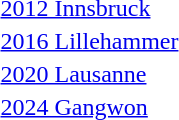<table>
<tr>
<td><a href='#'>2012 Innsbruck</a><br></td>
<td></td>
<td></td>
<td></td>
</tr>
<tr>
<td><a href='#'>2016 Lillehammer</a><br></td>
<td></td>
<td></td>
<td></td>
</tr>
<tr>
<td><a href='#'>2020 Lausanne</a><br></td>
<td></td>
<td></td>
<td></td>
</tr>
<tr>
<td><a href='#'>2024 Gangwon</a><br></td>
<td></td>
<td></td>
<td></td>
</tr>
</table>
